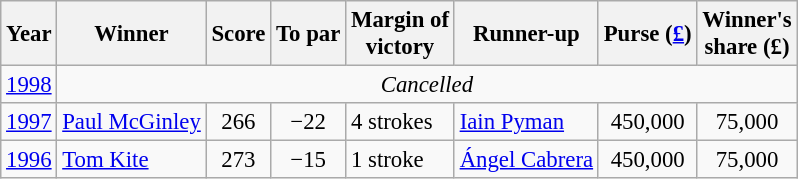<table class=wikitable style="font-size:95%">
<tr>
<th>Year</th>
<th>Winner</th>
<th>Score</th>
<th>To par</th>
<th>Margin of<br>victory</th>
<th>Runner-up</th>
<th>Purse (<a href='#'>£</a>)</th>
<th>Winner's<br>share (£)</th>
</tr>
<tr>
<td><a href='#'>1998</a></td>
<td colspan=7 align=center><em>Cancelled</em></td>
</tr>
<tr>
<td><a href='#'>1997</a></td>
<td> <a href='#'>Paul McGinley</a></td>
<td align=center>266</td>
<td align=center>−22</td>
<td>4 strokes</td>
<td> <a href='#'>Iain Pyman</a></td>
<td align=center>450,000</td>
<td align=center>75,000</td>
</tr>
<tr>
<td><a href='#'>1996</a></td>
<td> <a href='#'>Tom Kite</a></td>
<td align=center>273</td>
<td align=center>−15</td>
<td>1 stroke</td>
<td> <a href='#'>Ángel Cabrera</a></td>
<td align=center>450,000</td>
<td align=center>75,000</td>
</tr>
</table>
